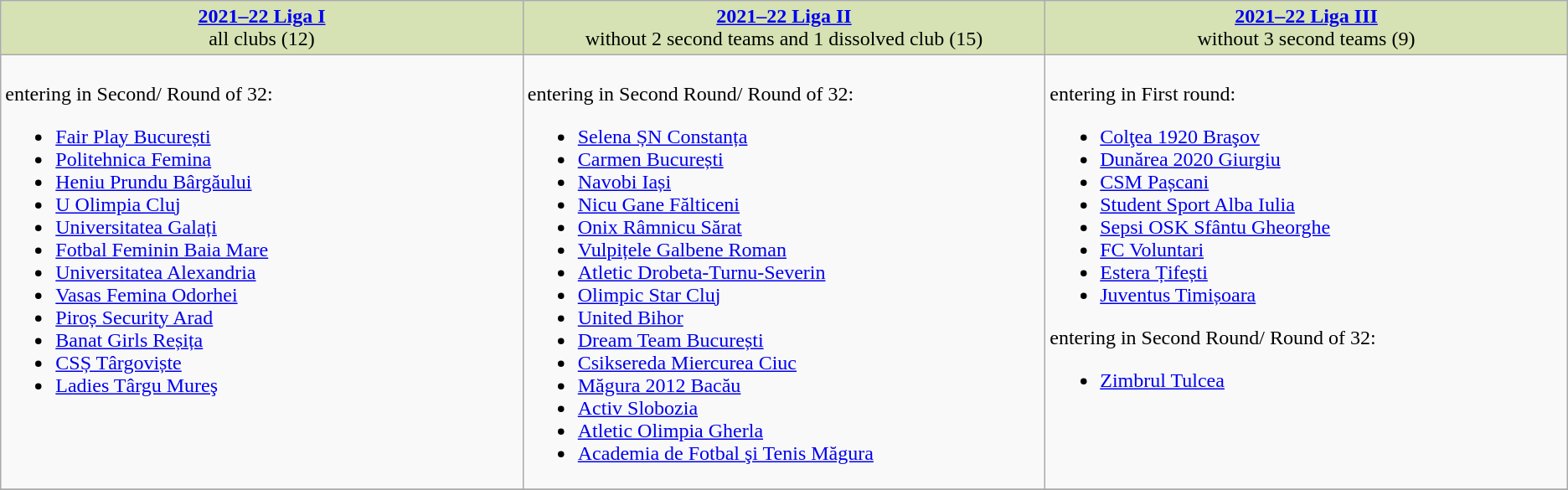<table class="wikitable">
<tr style="vertical-align:top; background:#d6e2b3; text-align:center;">
<td style="width:25%;"><strong><a href='#'>2021–22 Liga I</a></strong><br>all clubs (12)</td>
<td style="width:25%;"><strong><a href='#'>2021–22 Liga II</a></strong><br>without 2 second teams and 1 dissolved club (15)</td>
<td style="width:25%;"><strong><a href='#'>2021–22 Liga III</a></strong><br>without 3 second teams (9)</td>
</tr>
<tr valign="top">
<td><br>entering in Second/ Round of 32:<ul><li><a href='#'>Fair Play București</a></li><li><a href='#'>Politehnica Femina</a></li><li><a href='#'>Heniu Prundu Bârgăului</a></li><li><a href='#'>U Olimpia Cluj</a></li><li><a href='#'>Universitatea Galați</a></li><li><a href='#'>Fotbal Feminin Baia Mare</a></li><li><a href='#'>Universitatea Alexandria</a></li><li><a href='#'>Vasas Femina Odorhei</a></li><li><a href='#'>Piroș Security Arad</a></li><li><a href='#'>Banat Girls Reșița</a></li><li><a href='#'>CSȘ Târgoviște</a></li><li><a href='#'>Ladies Târgu Mureş</a></li></ul></td>
<td><br>entering in Second Round/ Round of 32:<ul><li><a href='#'>Selena ȘN Constanța</a></li><li><a href='#'>Carmen București</a></li><li><a href='#'>Navobi Iași</a></li><li><a href='#'>Nicu Gane Fălticeni</a></li><li><a href='#'>Onix Râmnicu Sărat</a></li><li><a href='#'>Vulpițele Galbene Roman</a></li><li><a href='#'>Atletic Drobeta-Turnu-Severin</a></li><li><a href='#'>Olimpic Star Cluj</a></li><li><a href='#'>United Bihor</a></li><li><a href='#'>Dream Team București</a></li><li><a href='#'>Csiksereda Miercurea Ciuc</a></li><li><a href='#'>Măgura 2012 Bacău</a></li><li><a href='#'>Activ Slobozia</a></li><li><a href='#'>Atletic Olimpia Gherla</a></li><li><a href='#'>Academia de Fotbal şi Tenis Măgura</a></li></ul></td>
<td><br>entering in First round:<ul><li><a href='#'>Colţea 1920 Braşov</a></li><li><a href='#'>Dunărea 2020 Giurgiu</a></li><li><a href='#'>CSM Pașcani</a></li><li><a href='#'>Student Sport Alba Iulia</a></li><li><a href='#'>Sepsi OSK Sfântu Gheorghe</a></li><li><a href='#'>FC Voluntari</a></li><li><a href='#'>Estera Țifești</a></li><li><a href='#'>Juventus Timișoara</a></li></ul>entering in Second Round/ Round of 32:<ul><li><a href='#'>Zimbrul Tulcea</a></li></ul></td>
</tr>
<tr>
</tr>
</table>
